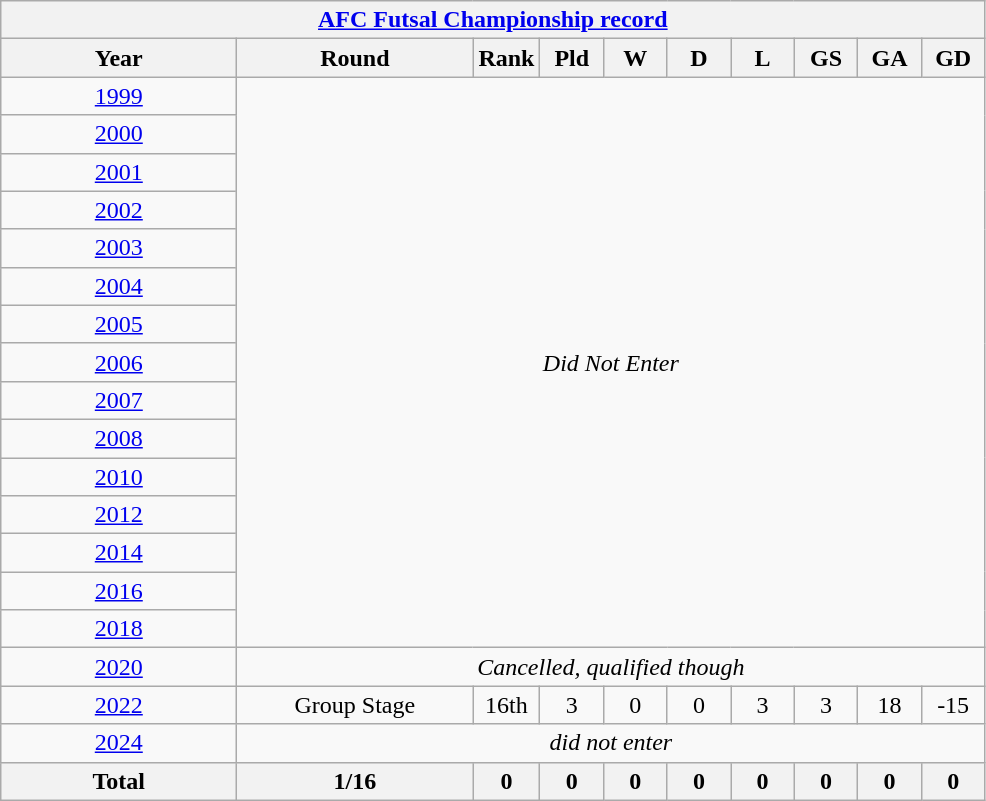<table class="wikitable" style="text-align: center;">
<tr>
<th colspan="10"><a href='#'>AFC Futsal Championship record</a></th>
</tr>
<tr>
<th width=150>Year</th>
<th width=150>Round</th>
<th width=35>Rank</th>
<th width=35>Pld</th>
<th width=35>W</th>
<th width=35>D</th>
<th width=35>L</th>
<th width=35>GS</th>
<th width=35>GA</th>
<th width=35>GD</th>
</tr>
<tr>
<td> <a href='#'>1999</a></td>
<td rowspan=15 colspan=9><em>Did Not Enter</em></td>
</tr>
<tr>
<td> <a href='#'>2000</a></td>
</tr>
<tr>
<td> <a href='#'>2001</a></td>
</tr>
<tr>
<td> <a href='#'>2002</a></td>
</tr>
<tr>
<td> <a href='#'>2003</a></td>
</tr>
<tr>
<td> <a href='#'>2004</a></td>
</tr>
<tr>
<td> <a href='#'>2005</a></td>
</tr>
<tr>
<td> <a href='#'>2006</a></td>
</tr>
<tr>
<td> <a href='#'>2007</a></td>
</tr>
<tr>
<td> <a href='#'>2008</a></td>
</tr>
<tr>
<td> <a href='#'>2010</a></td>
</tr>
<tr>
<td> <a href='#'>2012</a></td>
</tr>
<tr>
<td> <a href='#'>2014</a></td>
</tr>
<tr>
<td> <a href='#'>2016</a></td>
</tr>
<tr>
<td> <a href='#'>2018</a></td>
</tr>
<tr>
<td> <a href='#'>2020</a></td>
<td colspan=9><em>Cancelled, qualified though</em></td>
</tr>
<tr>
<td> <a href='#'>2022</a></td>
<td>Group Stage</td>
<td>16th</td>
<td>3</td>
<td>0</td>
<td>0</td>
<td>3</td>
<td>3</td>
<td>18</td>
<td>-15</td>
</tr>
<tr>
<td> <a href='#'>2024</a></td>
<td colspan=9><em>did not enter</em></td>
</tr>
<tr>
<th><strong>Total</strong></th>
<th>1/16</th>
<th><strong>0</strong></th>
<th>0</th>
<th>0</th>
<th>0</th>
<th>0</th>
<th>0</th>
<th>0</th>
<th>0</th>
</tr>
</table>
